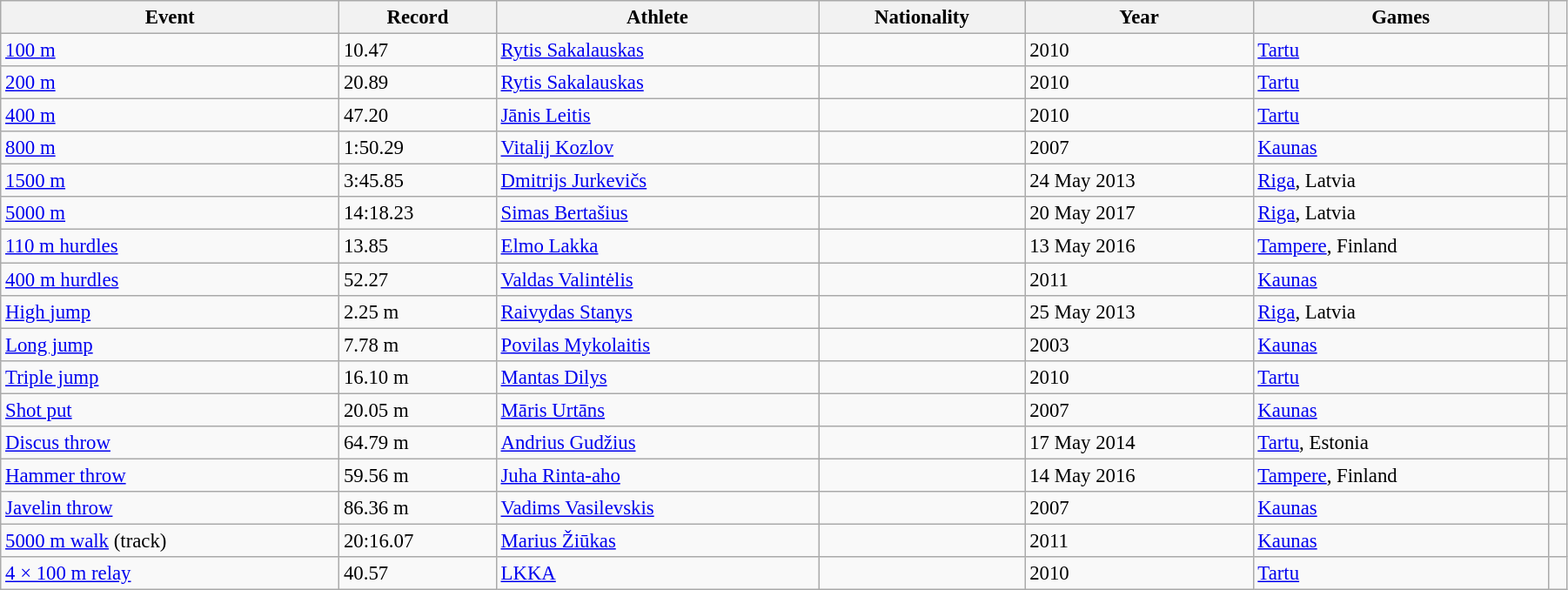<table class="wikitable" style="font-size:95%; width: 95%;">
<tr>
<th>Event</th>
<th>Record</th>
<th>Athlete</th>
<th>Nationality</th>
<th>Year</th>
<th>Games</th>
<th></th>
</tr>
<tr>
<td><a href='#'>100 m</a></td>
<td>10.47</td>
<td><a href='#'>Rytis Sakalauskas</a></td>
<td></td>
<td>2010</td>
<td> <a href='#'>Tartu</a></td>
<td></td>
</tr>
<tr>
<td><a href='#'>200 m</a></td>
<td>20.89</td>
<td><a href='#'>Rytis Sakalauskas</a></td>
<td></td>
<td>2010</td>
<td> <a href='#'>Tartu</a></td>
<td></td>
</tr>
<tr>
<td><a href='#'>400 m</a></td>
<td>47.20</td>
<td><a href='#'>Jānis Leitis</a></td>
<td></td>
<td>2010</td>
<td> <a href='#'>Tartu</a></td>
<td></td>
</tr>
<tr>
<td><a href='#'>800 m</a></td>
<td>1:50.29</td>
<td><a href='#'>Vitalij Kozlov</a></td>
<td></td>
<td>2007</td>
<td> <a href='#'>Kaunas</a></td>
<td></td>
</tr>
<tr>
<td><a href='#'>1500 m</a></td>
<td>3:45.85</td>
<td><a href='#'>Dmitrijs Jurkevičs</a></td>
<td></td>
<td>24 May 2013</td>
<td> <a href='#'>Riga</a>, Latvia</td>
<td></td>
</tr>
<tr>
<td><a href='#'>5000 m</a></td>
<td>14:18.23</td>
<td><a href='#'>Simas Bertašius</a></td>
<td></td>
<td>20 May 2017</td>
<td> <a href='#'>Riga</a>, Latvia</td>
<td></td>
</tr>
<tr>
<td><a href='#'>110 m hurdles</a></td>
<td>13.85 </td>
<td><a href='#'>Elmo Lakka</a></td>
<td></td>
<td>13 May 2016</td>
<td> <a href='#'>Tampere</a>, Finland</td>
<td></td>
</tr>
<tr>
<td><a href='#'>400 m hurdles</a></td>
<td>52.27</td>
<td><a href='#'>Valdas Valintėlis</a></td>
<td></td>
<td>2011</td>
<td> <a href='#'>Kaunas</a></td>
<td></td>
</tr>
<tr>
<td><a href='#'>High jump</a></td>
<td>2.25 m</td>
<td><a href='#'>Raivydas Stanys</a></td>
<td></td>
<td>25 May 2013</td>
<td> <a href='#'>Riga</a>, Latvia</td>
<td></td>
</tr>
<tr>
<td><a href='#'>Long jump</a></td>
<td>7.78 m</td>
<td><a href='#'>Povilas Mykolaitis</a></td>
<td></td>
<td>2003</td>
<td> <a href='#'>Kaunas</a></td>
<td></td>
</tr>
<tr>
<td><a href='#'>Triple jump</a></td>
<td>16.10 m</td>
<td><a href='#'>Mantas Dilys</a></td>
<td></td>
<td>2010</td>
<td> <a href='#'>Tartu</a></td>
<td></td>
</tr>
<tr>
<td><a href='#'>Shot put</a></td>
<td>20.05 m</td>
<td><a href='#'>Māris Urtāns</a></td>
<td></td>
<td>2007</td>
<td> <a href='#'>Kaunas</a></td>
<td></td>
</tr>
<tr>
<td><a href='#'>Discus throw</a></td>
<td>64.79 m</td>
<td><a href='#'>Andrius Gudžius</a></td>
<td></td>
<td>17 May 2014</td>
<td> <a href='#'>Tartu</a>, Estonia</td>
<td></td>
</tr>
<tr>
<td><a href='#'>Hammer throw</a></td>
<td>59.56 m</td>
<td><a href='#'>Juha Rinta-aho</a></td>
<td></td>
<td>14 May 2016</td>
<td> <a href='#'>Tampere</a>, Finland</td>
<td></td>
</tr>
<tr>
<td><a href='#'>Javelin throw</a></td>
<td>86.36 m</td>
<td><a href='#'>Vadims Vasilevskis</a></td>
<td></td>
<td>2007</td>
<td> <a href='#'>Kaunas</a></td>
<td></td>
</tr>
<tr>
<td><a href='#'>5000 m walk</a> (track)</td>
<td>20:16.07</td>
<td><a href='#'>Marius Žiūkas</a></td>
<td></td>
<td>2011</td>
<td> <a href='#'>Kaunas</a></td>
<td></td>
</tr>
<tr>
<td><a href='#'>4 × 100 m relay</a></td>
<td>40.57</td>
<td><a href='#'>LKKA</a></td>
<td></td>
<td>2010</td>
<td> <a href='#'>Tartu</a></td>
<td></td>
</tr>
</table>
